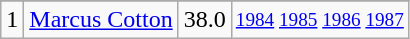<table class="wikitable">
<tr>
</tr>
<tr>
<td>1</td>
<td><a href='#'>Marcus Cotton</a></td>
<td>38.0</td>
<td style="font-size:80%;"><a href='#'>1984</a> <a href='#'>1985</a> <a href='#'>1986</a> <a href='#'>1987</a></td>
</tr>
</table>
